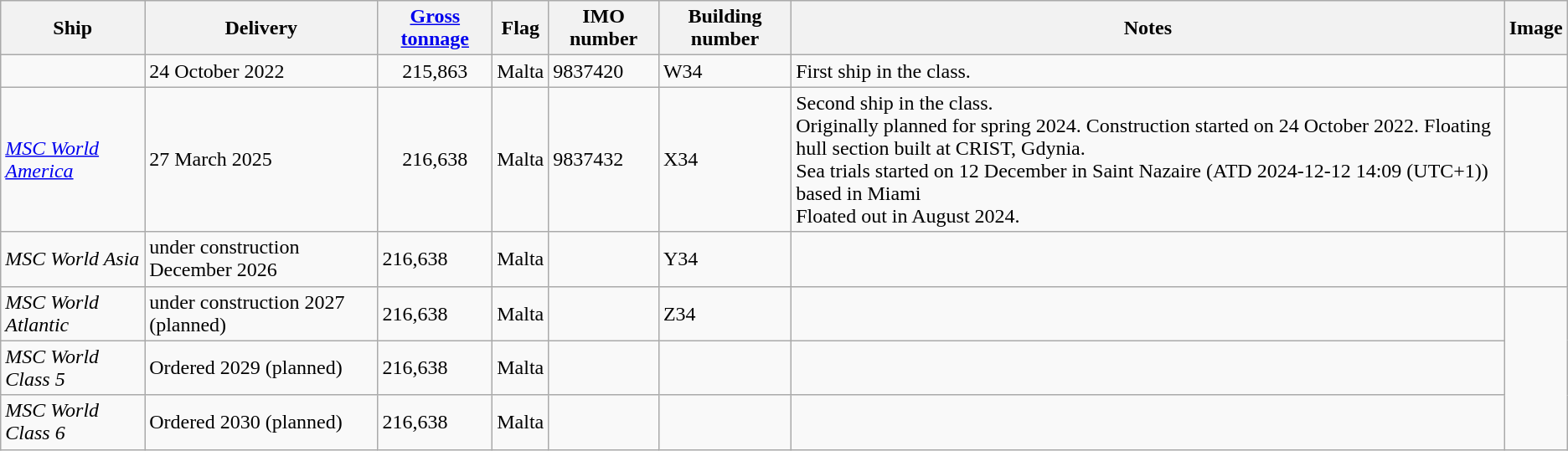<table class="wikitable">
<tr>
<th>Ship</th>
<th>Delivery</th>
<th><a href='#'>Gross tonnage</a></th>
<th>Flag</th>
<th>IMO number</th>
<th>Building number</th>
<th>Notes</th>
<th>Image</th>
</tr>
<tr>
<td></td>
<td>24 October 2022</td>
<td style="text-align:Center;">215,863</td>
<td>Malta</td>
<td>9837420</td>
<td>W34</td>
<td>First ship in the class.</td>
<td></td>
</tr>
<tr>
<td><em><a href='#'>MSC World America</a></em></td>
<td>27 March 2025</td>
<td style="text-align:Center;">216,638 </td>
<td>Malta</td>
<td>9837432</td>
<td>X34</td>
<td>Second ship in the class.<br>Originally planned for spring 2024.
Construction started on 24 October 2022. Floating hull section built at CRIST, Gdynia.<br>Sea trials started on 12 December in Saint Nazaire (ATD 2024-12-12 14:09 (UTC+1))<br>based in Miami<br>Floated out in August 2024.</td>
<td></td>
</tr>
<tr>
<td><em>MSC World Asia</em></td>
<td>under construction December 2026</td>
<td>216,638</td>
<td>Malta</td>
<td></td>
<td>Y34</td>
<td></td>
<td></td>
</tr>
<tr>
<td><em>MSC World Atlantic</em></td>
<td>under construction 2027 (planned)</td>
<td>216,638</td>
<td>Malta</td>
<td></td>
<td>Z34</td>
<td></td>
</tr>
<tr>
<td><em>MSC World Class 5</em></td>
<td>Ordered 2029 (planned)</td>
<td>216,638</td>
<td>Malta</td>
<td></td>
<td></td>
<td></td>
</tr>
<tr>
<td><em>MSC World Class 6</em></td>
<td>Ordered 2030 (planned)</td>
<td>216,638</td>
<td>Malta</td>
<td></td>
<td></td>
<td></td>
</tr>
</table>
